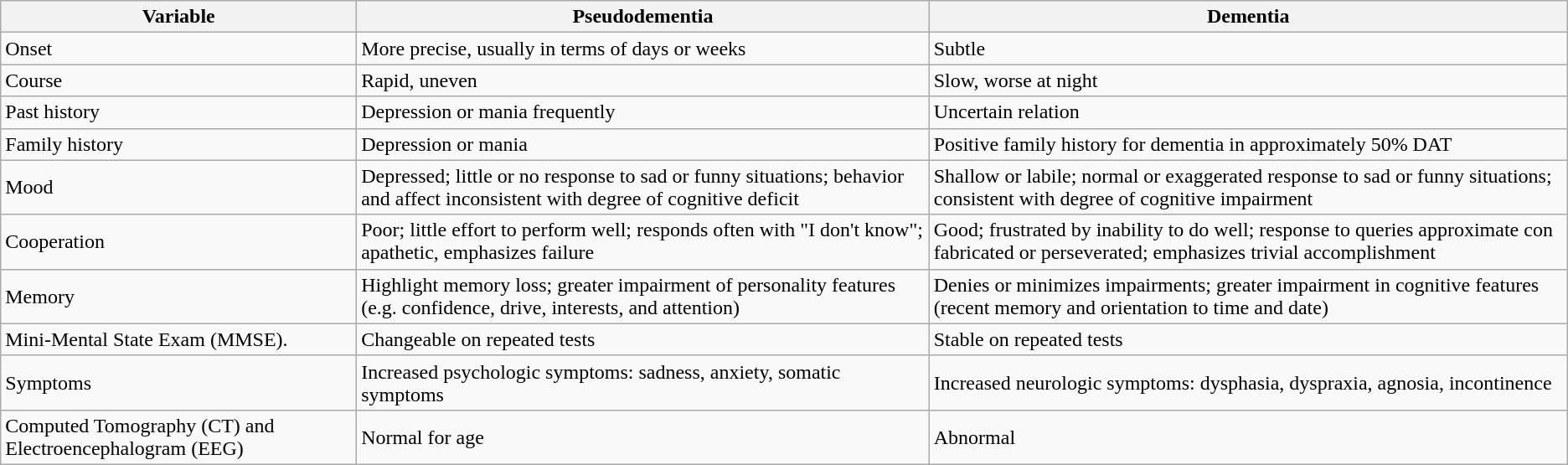<table class="wikitable sortable">
<tr>
<th>Variable</th>
<th>Pseudodementia</th>
<th>Dementia</th>
</tr>
<tr>
<td>Onset</td>
<td>More precise, usually in terms of days or weeks</td>
<td>Subtle</td>
</tr>
<tr>
<td>Course</td>
<td>Rapid, uneven</td>
<td>Slow, worse at night</td>
</tr>
<tr>
<td>Past history</td>
<td>Depression or mania frequently</td>
<td>Uncertain relation</td>
</tr>
<tr>
<td>Family history</td>
<td>Depression or mania</td>
<td>Positive family history for dementia in approximately 50% DAT</td>
</tr>
<tr>
<td>Mood</td>
<td>Depressed; little or no response to sad or funny situations; behavior and affect inconsistent with degree of cognitive deficit</td>
<td>Shallow or labile; normal or exaggerated response to sad or funny situations; consistent with degree of cognitive impairment</td>
</tr>
<tr>
<td>Cooperation</td>
<td>Poor; little effort to perform well; responds often with "I don't know"; apathetic, emphasizes failure</td>
<td>Good; frustrated by inability to do well; response to queries approximate con fabricated or perseverated; emphasizes trivial accomplishment</td>
</tr>
<tr>
<td>Memory</td>
<td>Highlight memory loss; greater impairment of personality features (e.g. confidence, drive, interests, and attention)</td>
<td>Denies or minimizes impairments; greater impairment in cognitive features (recent memory and orientation to time and date)</td>
</tr>
<tr>
<td>Mini-Mental State Exam (MMSE).</td>
<td>Changeable on repeated tests</td>
<td>Stable on repeated tests</td>
</tr>
<tr>
<td>Symptoms</td>
<td>Increased psychologic symptoms: sadness, anxiety, somatic symptoms</td>
<td>Increased neurologic symptoms: dysphasia, dyspraxia, agnosia, incontinence</td>
</tr>
<tr>
<td>Computed Tomography (CT) and Electroencephalogram (EEG)</td>
<td>Normal for age</td>
<td>Abnormal</td>
</tr>
</table>
